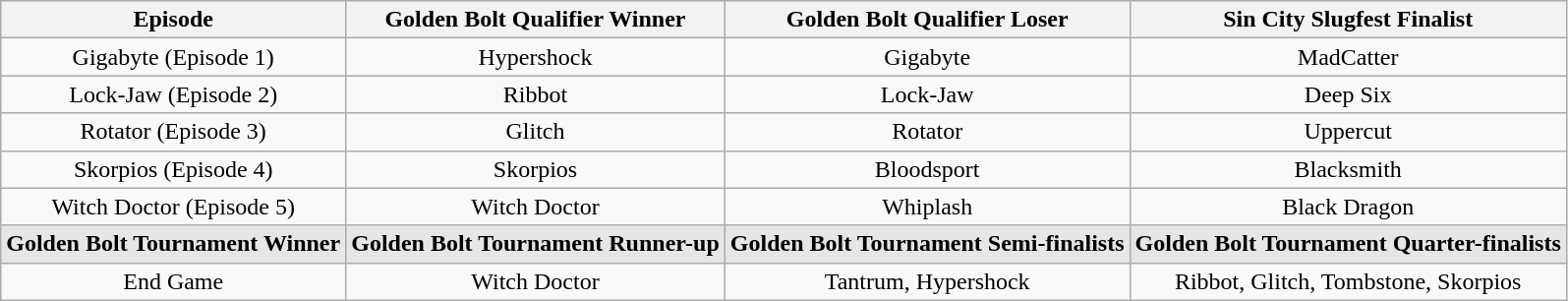<table class="wikitable mw-collapsible" style="text-align:center;">
<tr>
<th>Episode</th>
<th>Golden Bolt Qualifier Winner</th>
<th>Golden Bolt Qualifier Loser</th>
<th>Sin City Slugfest Finalist</th>
</tr>
<tr>
<td>Gigabyte (Episode 1)</td>
<td>Hypershock</td>
<td>Gigabyte</td>
<td>MadCatter</td>
</tr>
<tr>
<td>Lock-Jaw (Episode 2)</td>
<td>Ribbot</td>
<td>Lock-Jaw</td>
<td>Deep Six</td>
</tr>
<tr>
<td>Rotator (Episode 3)</td>
<td>Glitch</td>
<td>Rotator</td>
<td>Uppercut</td>
</tr>
<tr>
<td>Skorpios (Episode 4)</td>
<td>Skorpios</td>
<td>Bloodsport</td>
<td>Blacksmith</td>
</tr>
<tr>
<td>Witch Doctor (Episode 5)</td>
<td>Witch Doctor</td>
<td>Whiplash</td>
<td>Black Dragon</td>
</tr>
<tr>
<td style="background:#E6E6E6;"><strong>Golden Bolt Tournament Winner</strong></td>
<td style="background:#E6E6E6;"><strong>Golden Bolt Tournament Runner-up</strong></td>
<td style="background:#E6E6E6;"><strong>Golden Bolt Tournament Semi-finalists</strong></td>
<td style="background:#E6E6E6;"><strong>Golden Bolt Tournament Quarter-finalists</strong></td>
</tr>
<tr>
<td>End Game</td>
<td>Witch Doctor</td>
<td>Tantrum, Hypershock</td>
<td>Ribbot, Glitch, Tombstone, Skorpios</td>
</tr>
</table>
